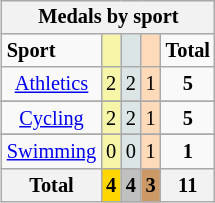<table class="wikitable" style="font-size:85%; float:right;">
<tr style="background:#efefef;">
<th colspan=5><strong>Medals by sport</strong></th>
</tr>
<tr>
<td><strong>Sport</strong></td>
<td style="background:#f7f6a8;"></td>
<td style="background:#dce5e5;"></td>
<td style="background:#ffdab9;"></td>
<td><strong>Total</strong></td>
</tr>
<tr align=center>
<td><a href='#'>Athletics</a></td>
<td style="background:#F7F6A8;">2</td>
<td style="background:#DCE5E5;">2</td>
<td style="background:#FFDAB9;">1</td>
<td><strong>5</strong></td>
</tr>
<tr>
</tr>
<tr align=center>
<td><a href='#'>Cycling</a></td>
<td style="background:#F7F6A8;">2</td>
<td style="background:#DCE5E5;">2</td>
<td style="background:#FFDAB9;">1</td>
<td><strong>5</strong></td>
</tr>
<tr>
</tr>
<tr align=center>
<td><a href='#'>Swimming</a></td>
<td style="background:#F7F6A8;">0</td>
<td style="background:#DCE5E5;">0</td>
<td style="background:#FFDAB9;">1</td>
<td><strong>1</strong></td>
</tr>
<tr>
<th><strong>Total</strong></th>
<th style="background:gold;"><strong>4</strong></th>
<th style="background:silver;"><strong>4</strong></th>
<th style="background:#c96;"><strong>3</strong></th>
<th><strong>11</strong></th>
</tr>
</table>
